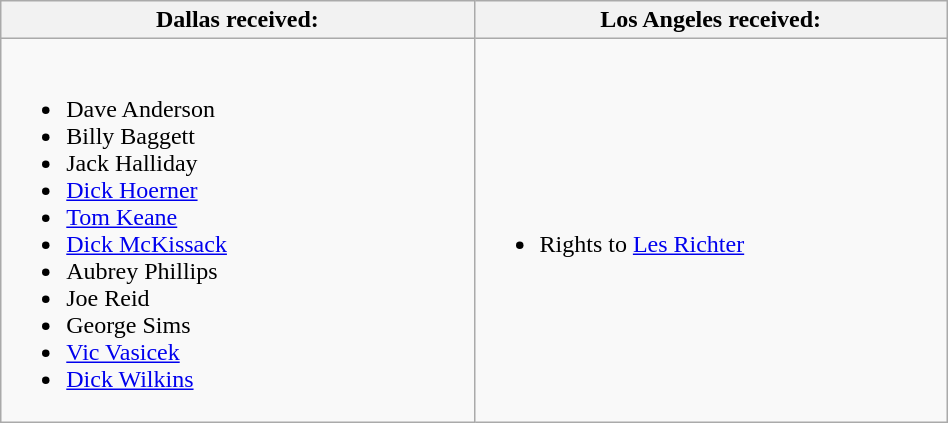<table class="wikitable" style="width:50%;">
<tr>
<th style="width:50%;">Dallas received:</th>
<th style="width:50%;">Los Angeles received:</th>
</tr>
<tr>
<td><br><ul><li> Dave Anderson</li><li> Billy Baggett</li><li> Jack Halliday</li><li> <a href='#'>Dick Hoerner</a></li><li> <a href='#'>Tom Keane</a></li><li> <a href='#'>Dick McKissack</a></li><li> Aubrey Phillips</li><li> Joe Reid</li><li> George Sims</li><li> <a href='#'>Vic Vasicek</a></li><li> <a href='#'>Dick Wilkins</a></li></ul></td>
<td><br><ul><li>Rights to  <a href='#'>Les Richter</a><br></li></ul></td>
</tr>
</table>
